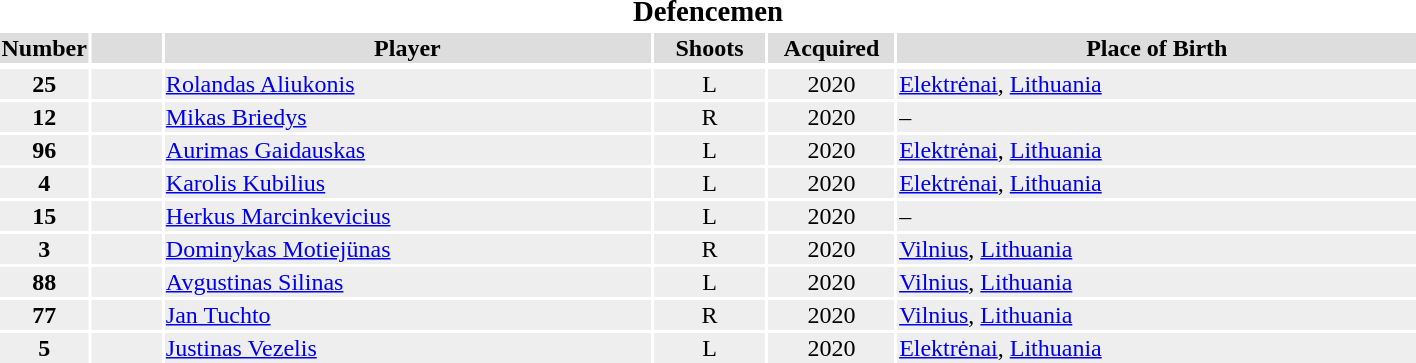<table width=75%>
<tr>
<th colspan=7><big>Defencemen</big></th>
</tr>
<tr bgcolor="#dddddd">
<th width=5%>Number</th>
<th width=5%></th>
<th !width=15%>Player</th>
<th width=8%>Shoots</th>
<th width=9%>Acquired</th>
<th width=37%>Place of Birth</th>
</tr>
<tr>
</tr>
<tr bgcolor="#eeeeee">
<td align=center><strong>25</strong></td>
<td align=center></td>
<td><a href='#'>Rolandas Aliukonis</a></td>
<td align=center>L</td>
<td align=center>2020</td>
<td><a href='#'>Elektrėnai</a>, <a href='#'>Lithuania</a></td>
</tr>
<tr bgcolor="#eeeeee">
<td align=center><strong>12</strong></td>
<td align=center></td>
<td><a href='#'>Mikas Briedys</a></td>
<td align=center>R</td>
<td align=center>2020</td>
<td>–</td>
</tr>
<tr bgcolor="#eeeeee">
<td align=center><strong>96</strong></td>
<td align=center></td>
<td><a href='#'>Aurimas Gaidauskas</a></td>
<td align=center>L</td>
<td align=center>2020</td>
<td><a href='#'>Elektrėnai</a>, <a href='#'>Lithuania</a></td>
</tr>
<tr bgcolor="#eeeeee">
<td align=center><strong>4</strong></td>
<td align=center></td>
<td><a href='#'>Karolis Kubilius</a></td>
<td align=center>L</td>
<td align=center>2020</td>
<td><a href='#'>Elektrėnai</a>, <a href='#'>Lithuania</a></td>
</tr>
<tr bgcolor="#eeeeee">
<td align=center><strong>15</strong></td>
<td align=center></td>
<td><a href='#'>Herkus Marcinkevicius</a></td>
<td align=center>L</td>
<td align=center>2020</td>
<td>–</td>
</tr>
<tr bgcolor="#eeeeee">
<td align=center><strong>3</strong></td>
<td align=center></td>
<td><a href='#'>Dominykas Motiejünas</a></td>
<td align=center>R</td>
<td align=center>2020</td>
<td><a href='#'>Vilnius</a>, <a href='#'>Lithuania</a></td>
</tr>
<tr bgcolor="#eeeeee">
<td align=center><strong>88</strong></td>
<td align=center></td>
<td><a href='#'>Avgustinas Silinas</a></td>
<td align=center>L</td>
<td align=center>2020</td>
<td><a href='#'>Vilnius</a>, <a href='#'>Lithuania</a></td>
</tr>
<tr bgcolor="#eeeeee">
<td align=center><strong>77</strong></td>
<td align=center></td>
<td><a href='#'>Jan Tuchto</a></td>
<td align=center>R</td>
<td align=center>2020</td>
<td><a href='#'>Vilnius</a>, <a href='#'>Lithuania</a></td>
</tr>
<tr bgcolor="#eeeeee">
<td align=center><strong>5</strong></td>
<td align=center></td>
<td><a href='#'>Justinas Vezelis</a></td>
<td align=center>L</td>
<td align=center>2020</td>
<td><a href='#'>Elektrėnai</a>, <a href='#'>Lithuania</a></td>
</tr>
</table>
